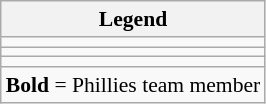<table class="wikitable" style="font-size:90%">
<tr>
<th>Legend</th>
</tr>
<tr>
<td></td>
</tr>
<tr>
<td></td>
</tr>
<tr>
<td></td>
</tr>
<tr>
<td><strong>Bold</strong> = Phillies team member</td>
</tr>
</table>
